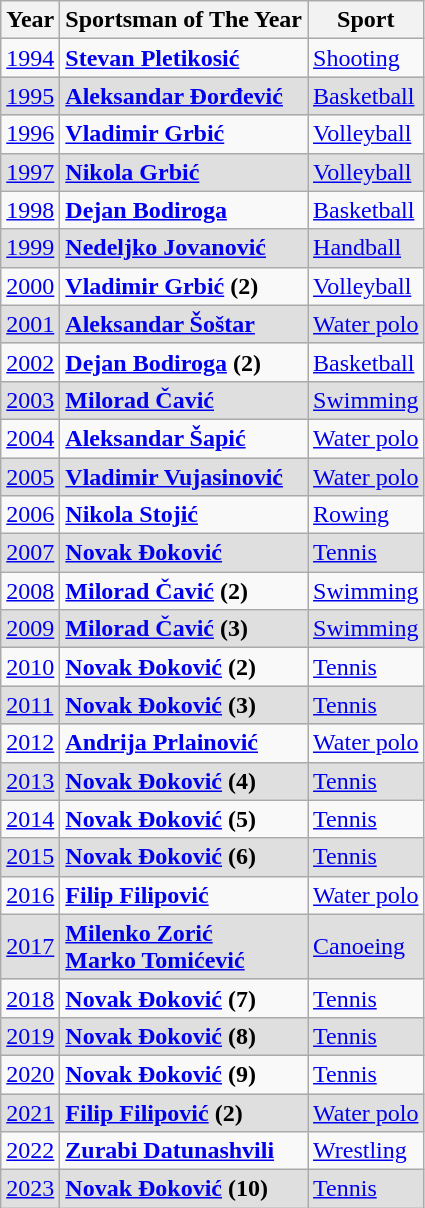<table class="wikitable">
<tr>
<th><strong>Year</strong></th>
<th><strong>Sportsman of The Year</strong></th>
<th><strong>Sport</strong></th>
</tr>
<tr>
<td><a href='#'>1994</a></td>
<td><strong><a href='#'>Stevan Pletikosić</a></strong></td>
<td> <a href='#'>Shooting</a></td>
</tr>
<tr bgcolor=#DFDFDF>
<td><a href='#'>1995</a></td>
<td><strong><a href='#'>Aleksandar Đorđević</a></strong></td>
<td> <a href='#'>Basketball</a></td>
</tr>
<tr>
<td><a href='#'>1996</a></td>
<td><strong><a href='#'>Vladimir Grbić</a></strong></td>
<td> <a href='#'>Volleyball</a></td>
</tr>
<tr bgcolor=#DFDFDF>
<td><a href='#'>1997</a></td>
<td><strong><a href='#'>Nikola Grbić</a></strong></td>
<td> <a href='#'>Volleyball</a></td>
</tr>
<tr>
<td><a href='#'>1998</a></td>
<td><strong><a href='#'>Dejan Bodiroga</a></strong></td>
<td> <a href='#'>Basketball</a></td>
</tr>
<tr bgcolor=#DFDFDF>
<td><a href='#'>1999</a></td>
<td><strong><a href='#'>Nedeljko Jovanović</a></strong></td>
<td> <a href='#'>Handball</a></td>
</tr>
<tr>
<td><a href='#'>2000</a></td>
<td><strong><a href='#'>Vladimir Grbić</a> (2)</strong></td>
<td> <a href='#'>Volleyball</a></td>
</tr>
<tr bgcolor=#DFDFDF>
<td><a href='#'>2001</a></td>
<td><strong><a href='#'>Aleksandar Šoštar</a></strong></td>
<td> <a href='#'>Water polo</a></td>
</tr>
<tr>
<td><a href='#'>2002</a></td>
<td><strong><a href='#'>Dejan Bodiroga</a> (2)</strong></td>
<td> <a href='#'>Basketball</a></td>
</tr>
<tr bgcolor=#DFDFDF>
<td><a href='#'>2003</a></td>
<td><strong><a href='#'>Milorad Čavić</a></strong></td>
<td> <a href='#'>Swimming</a></td>
</tr>
<tr>
<td><a href='#'>2004</a></td>
<td><strong><a href='#'>Aleksandar Šapić</a></strong></td>
<td> <a href='#'>Water polo</a></td>
</tr>
<tr bgcolor=#DFDFDF>
<td><a href='#'>2005</a></td>
<td><strong><a href='#'>Vladimir Vujasinović</a></strong></td>
<td> <a href='#'>Water polo</a></td>
</tr>
<tr>
<td><a href='#'>2006</a></td>
<td><strong><a href='#'>Nikola Stojić</a></strong></td>
<td> <a href='#'>Rowing</a></td>
</tr>
<tr bgcolor=#DFDFDF>
<td><a href='#'>2007</a></td>
<td><strong><a href='#'>Novak Đoković</a></strong></td>
<td> <a href='#'>Tennis</a></td>
</tr>
<tr>
<td><a href='#'>2008</a></td>
<td><strong><a href='#'>Milorad Čavić</a> (2)</strong></td>
<td> <a href='#'>Swimming</a></td>
</tr>
<tr bgcolor=#DFDFDF>
<td><a href='#'>2009</a></td>
<td><strong><a href='#'>Milorad Čavić</a> (3)</strong></td>
<td> <a href='#'>Swimming</a></td>
</tr>
<tr>
<td><a href='#'>2010</a></td>
<td><strong><a href='#'>Novak Đoković</a> (2)</strong></td>
<td> <a href='#'>Tennis</a></td>
</tr>
<tr bgcolor=#DFDFDF>
<td><a href='#'>2011</a></td>
<td><strong><a href='#'>Novak Đoković</a> (3)</strong></td>
<td> <a href='#'>Tennis</a></td>
</tr>
<tr>
<td><a href='#'>2012</a></td>
<td><strong><a href='#'>Andrija Prlainović</a></strong></td>
<td> <a href='#'>Water polo</a></td>
</tr>
<tr bgcolor=#DFDFDF>
<td><a href='#'>2013</a></td>
<td><strong><a href='#'>Novak Đoković</a> (4)</strong></td>
<td> <a href='#'>Tennis</a></td>
</tr>
<tr>
<td><a href='#'>2014</a></td>
<td><strong><a href='#'>Novak Đoković</a> (5)</strong></td>
<td> <a href='#'>Tennis</a></td>
</tr>
<tr bgcolor=#DFDFDF>
<td><a href='#'>2015</a></td>
<td><strong><a href='#'>Novak Đoković</a> (6)</strong></td>
<td> <a href='#'>Tennis</a></td>
</tr>
<tr>
<td><a href='#'>2016</a></td>
<td><strong><a href='#'>Filip Filipović</a></strong></td>
<td> <a href='#'>Water polo</a></td>
</tr>
<tr bgcolor=#DFDFDF>
<td><a href='#'>2017</a></td>
<td><strong><a href='#'>Milenko Zorić</a></strong><br><strong><a href='#'>Marko Tomićević</a></strong></td>
<td> <a href='#'>Canoeing</a></td>
</tr>
<tr>
<td><a href='#'>2018</a></td>
<td><strong><a href='#'>Novak Đoković</a> (7)</strong></td>
<td> <a href='#'>Tennis</a></td>
</tr>
<tr bgcolor=#DFDFDF>
<td><a href='#'>2019</a></td>
<td><strong><a href='#'>Novak Đoković</a> (8)</strong></td>
<td> <a href='#'>Tennis</a></td>
</tr>
<tr>
<td><a href='#'>2020</a></td>
<td><strong><a href='#'>Novak Đoković</a> (9)</strong></td>
<td> <a href='#'>Tennis</a></td>
</tr>
<tr bgcolor=#DFDFDF>
<td><a href='#'>2021</a></td>
<td><strong><a href='#'>Filip Filipović</a> (2)</strong></td>
<td> <a href='#'>Water polo</a></td>
</tr>
<tr>
<td><a href='#'>2022</a></td>
<td><strong><a href='#'>Zurabi Datunashvili</a></strong></td>
<td> <a href='#'>Wrestling</a></td>
</tr>
<tr bgcolor=#DFDFDF>
<td><a href='#'>2023</a></td>
<td><strong><a href='#'>Novak Đoković</a> (10)</strong></td>
<td> <a href='#'>Tennis</a></td>
</tr>
</table>
